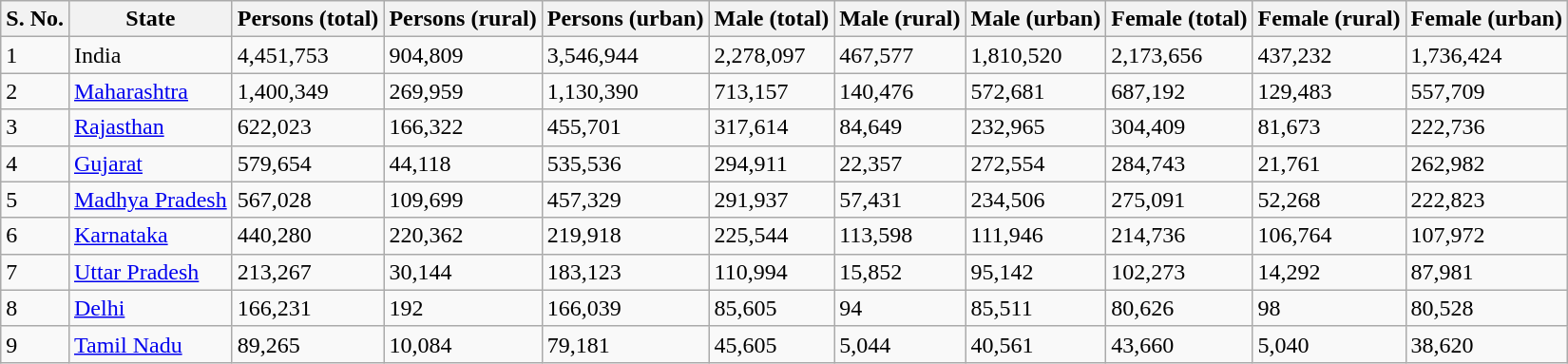<table class="wikitable sortable">
<tr>
<th>S. No.</th>
<th>State</th>
<th>Persons (total)</th>
<th>Persons (rural)</th>
<th>Persons (urban)</th>
<th>Male (total)</th>
<th>Male (rural)</th>
<th>Male (urban)</th>
<th>Female (total)</th>
<th>Female (rural)</th>
<th>Female (urban)</th>
</tr>
<tr>
<td>1</td>
<td>India</td>
<td>4,451,753</td>
<td>904,809</td>
<td>3,546,944</td>
<td>2,278,097</td>
<td>467,577</td>
<td>1,810,520</td>
<td>2,173,656</td>
<td>437,232</td>
<td>1,736,424</td>
</tr>
<tr>
<td>2</td>
<td><a href='#'>Maharashtra</a></td>
<td>1,400,349</td>
<td>269,959</td>
<td>1,130,390</td>
<td>713,157</td>
<td>140,476</td>
<td>572,681</td>
<td>687,192</td>
<td>129,483</td>
<td>557,709</td>
</tr>
<tr>
<td>3</td>
<td><a href='#'>Rajasthan</a></td>
<td>622,023</td>
<td>166,322</td>
<td>455,701</td>
<td>317,614</td>
<td>84,649</td>
<td>232,965</td>
<td>304,409</td>
<td>81,673</td>
<td>222,736</td>
</tr>
<tr>
<td>4</td>
<td><a href='#'>Gujarat</a></td>
<td>579,654</td>
<td>44,118</td>
<td>535,536</td>
<td>294,911</td>
<td>22,357</td>
<td>272,554</td>
<td>284,743</td>
<td>21,761</td>
<td>262,982</td>
</tr>
<tr>
<td>5</td>
<td><a href='#'>Madhya Pradesh</a></td>
<td>567,028</td>
<td>109,699</td>
<td>457,329</td>
<td>291,937</td>
<td>57,431</td>
<td>234,506</td>
<td>275,091</td>
<td>52,268</td>
<td>222,823</td>
</tr>
<tr>
<td>6</td>
<td><a href='#'>Karnataka</a></td>
<td>440,280</td>
<td>220,362</td>
<td>219,918</td>
<td>225,544</td>
<td>113,598</td>
<td>111,946</td>
<td>214,736</td>
<td>106,764</td>
<td>107,972</td>
</tr>
<tr>
<td>7</td>
<td><a href='#'>Uttar Pradesh</a></td>
<td>213,267</td>
<td>30,144</td>
<td>183,123</td>
<td>110,994</td>
<td>15,852</td>
<td>95,142</td>
<td>102,273</td>
<td>14,292</td>
<td>87,981</td>
</tr>
<tr>
<td>8</td>
<td><a href='#'>Delhi</a></td>
<td>166,231</td>
<td>192</td>
<td>166,039</td>
<td>85,605</td>
<td>94</td>
<td>85,511</td>
<td>80,626</td>
<td>98</td>
<td>80,528</td>
</tr>
<tr>
<td>9</td>
<td><a href='#'>Tamil Nadu</a></td>
<td>89,265</td>
<td>10,084</td>
<td>79,181</td>
<td>45,605</td>
<td>5,044</td>
<td>40,561</td>
<td>43,660</td>
<td>5,040</td>
<td>38,620</td>
</tr>
</table>
